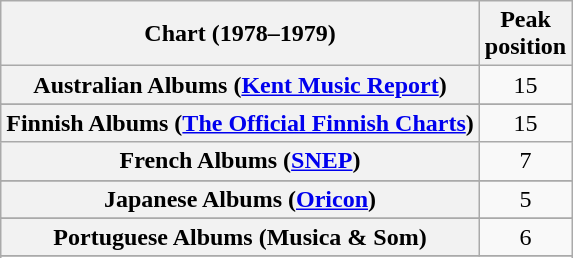<table class="wikitable sortable plainrowheaders">
<tr>
<th>Chart (1978–1979)</th>
<th>Peak<br>position</th>
</tr>
<tr>
<th scope="row">Australian Albums (<a href='#'>Kent Music Report</a>)</th>
<td align="center">15</td>
</tr>
<tr>
</tr>
<tr>
</tr>
<tr>
</tr>
<tr>
<th scope="row">Finnish Albums (<a href='#'>The Official Finnish Charts</a>)</th>
<td align="center">15</td>
</tr>
<tr>
<th scope="row">French Albums (<a href='#'>SNEP</a>)</th>
<td align="center">7</td>
</tr>
<tr>
</tr>
<tr>
<th scope="row">Japanese Albums (<a href='#'>Oricon</a>)</th>
<td align="center">5</td>
</tr>
<tr>
</tr>
<tr>
</tr>
<tr>
<th scope="row">Portuguese Albums (Musica & Som)</th>
<td align="center">6</td>
</tr>
<tr>
</tr>
<tr>
</tr>
<tr>
</tr>
</table>
